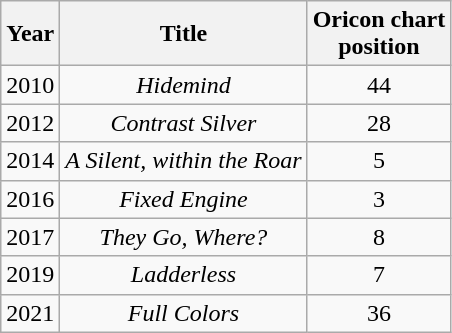<table class="wikitable" style="text-align: center">
<tr>
<th>Year</th>
<th>Title</th>
<th>Oricon chart<br>position<br></th>
</tr>
<tr>
<td>2010</td>
<td><em>Hidemind</em></td>
<td>44</td>
</tr>
<tr>
<td>2012</td>
<td><em>Contrast Silver</em></td>
<td>28</td>
</tr>
<tr>
<td>2014</td>
<td><em>A Silent, within the Roar</em></td>
<td>5</td>
</tr>
<tr>
<td>2016</td>
<td><em>Fixed Engine</em></td>
<td>3</td>
</tr>
<tr>
<td>2017</td>
<td><em>They Go, Where?</em></td>
<td>8</td>
</tr>
<tr>
<td>2019</td>
<td><em>Ladderless</em></td>
<td>7</td>
</tr>
<tr>
<td>2021</td>
<td><em>Full Colors</em></td>
<td>36</td>
</tr>
</table>
